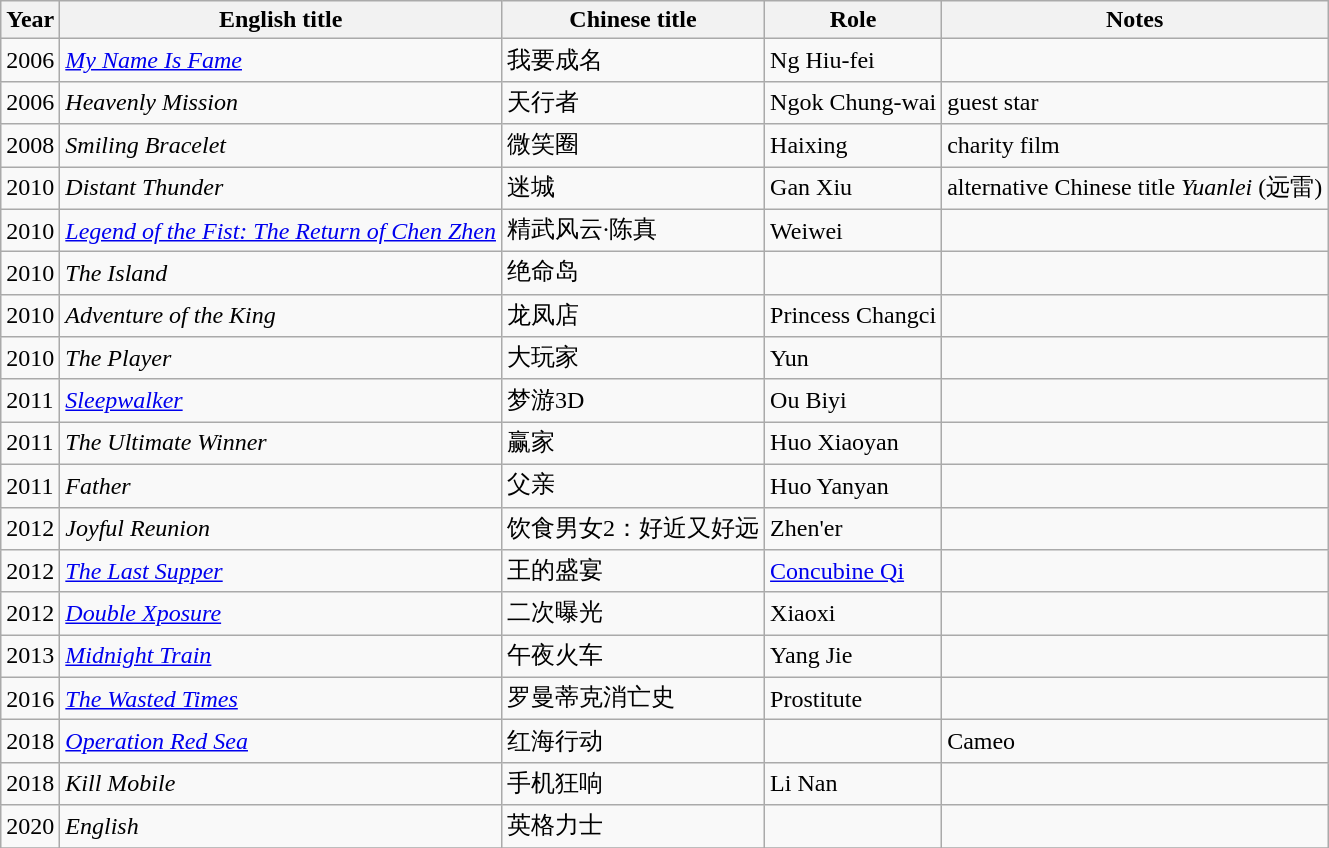<table class="wikitable sortable">
<tr>
<th>Year</th>
<th>English title</th>
<th>Chinese title</th>
<th>Role</th>
<th class="unsortable">Notes</th>
</tr>
<tr>
<td>2006</td>
<td><em><a href='#'>My Name Is Fame</a></em></td>
<td>我要成名</td>
<td>Ng Hiu-fei</td>
<td></td>
</tr>
<tr>
<td>2006</td>
<td><em>Heavenly Mission</em></td>
<td>天行者</td>
<td>Ngok Chung-wai</td>
<td>guest star</td>
</tr>
<tr>
<td>2008</td>
<td><em>Smiling Bracelet</em></td>
<td>微笑圈</td>
<td>Haixing</td>
<td>charity film</td>
</tr>
<tr>
<td>2010</td>
<td><em>Distant Thunder</em></td>
<td>迷城</td>
<td>Gan Xiu</td>
<td>alternative Chinese title <em>Yuanlei</em> (远雷)</td>
</tr>
<tr>
<td>2010</td>
<td><em><a href='#'>Legend of the Fist: The Return of Chen Zhen</a></em></td>
<td>精武风云·陈真</td>
<td>Weiwei</td>
<td></td>
</tr>
<tr>
<td>2010</td>
<td><em>The Island</em></td>
<td>绝命岛</td>
<td></td>
<td></td>
</tr>
<tr>
<td>2010</td>
<td><em>Adventure of the King</em></td>
<td>龙凤店</td>
<td>Princess Changci</td>
<td></td>
</tr>
<tr>
<td>2010</td>
<td><em>The Player</em></td>
<td>大玩家</td>
<td>Yun</td>
<td></td>
</tr>
<tr>
<td>2011</td>
<td><em><a href='#'>Sleepwalker</a></em></td>
<td>梦游3D</td>
<td>Ou Biyi</td>
<td></td>
</tr>
<tr>
<td>2011</td>
<td><em>The Ultimate Winner</em></td>
<td>赢家</td>
<td>Huo Xiaoyan</td>
<td></td>
</tr>
<tr>
<td>2011</td>
<td><em>Father</em></td>
<td>父亲</td>
<td>Huo Yanyan</td>
<td></td>
</tr>
<tr>
<td>2012</td>
<td><em>Joyful Reunion</em></td>
<td>饮食男女2：好近又好远</td>
<td>Zhen'er</td>
<td></td>
</tr>
<tr>
<td>2012</td>
<td><em><a href='#'>The Last Supper</a></em></td>
<td>王的盛宴</td>
<td><a href='#'>Concubine Qi</a></td>
<td></td>
</tr>
<tr>
<td>2012</td>
<td><em><a href='#'>Double Xposure</a></em></td>
<td>二次曝光</td>
<td>Xiaoxi</td>
<td></td>
</tr>
<tr>
<td>2013</td>
<td><em><a href='#'>Midnight Train</a></em></td>
<td>午夜火车</td>
<td>Yang Jie</td>
<td></td>
</tr>
<tr>
<td>2016</td>
<td><em><a href='#'>The Wasted Times</a></em></td>
<td>罗曼蒂克消亡史</td>
<td>Prostitute</td>
<td></td>
</tr>
<tr>
<td>2018</td>
<td><em><a href='#'>Operation Red Sea</a></em></td>
<td>红海行动</td>
<td></td>
<td>Cameo</td>
</tr>
<tr>
<td>2018</td>
<td><em>Kill Mobile</em></td>
<td>手机狂响</td>
<td>Li Nan</td>
<td></td>
</tr>
<tr>
<td>2020</td>
<td><em> English</em></td>
<td>英格力士</td>
<td></td>
<td></td>
</tr>
<tr>
</tr>
</table>
